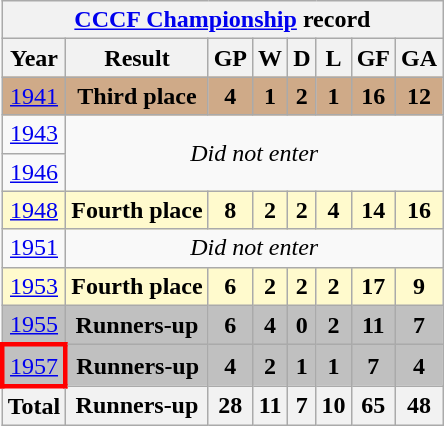<table class="wikitable" style="text-align: center;">
<tr>
<th colspan=8><a href='#'>CCCF Championship</a> record</th>
</tr>
<tr>
<th>Year</th>
<th>Result</th>
<th>GP</th>
<th>W</th>
<th>D</th>
<th>L</th>
<th>GF</th>
<th>GA</th>
</tr>
<tr bgcolor=#cfaa88>
<td> <a href='#'>1941</a></td>
<td><strong>Third place</strong></td>
<td><strong>4</strong></td>
<td><strong>1</strong></td>
<td><strong>2</strong></td>
<td><strong>1</strong></td>
<td><strong>16</strong></td>
<td><strong>12</strong></td>
</tr>
<tr>
<td> <a href='#'>1943</a></td>
<td colspan=7 rowspan=2><em>Did not enter</em></td>
</tr>
<tr>
<td> <a href='#'>1946</a></td>
</tr>
<tr bgcolor=LemonChiffon>
<td> <a href='#'>1948</a></td>
<td><strong>Fourth place</strong></td>
<td><strong>8</strong></td>
<td><strong>2</strong></td>
<td><strong>2</strong></td>
<td><strong>4</strong></td>
<td><strong>14</strong></td>
<td><strong>16</strong></td>
</tr>
<tr>
<td> <a href='#'>1951</a></td>
<td colspan=7><em>Did not enter</em></td>
</tr>
<tr bgcolor=LemonChiffon>
<td> <a href='#'>1953</a></td>
<td><strong>Fourth place</strong></td>
<td><strong>6</strong></td>
<td><strong>2</strong></td>
<td><strong>2</strong></td>
<td><strong>2</strong></td>
<td><strong>17</strong></td>
<td><strong>9</strong></td>
</tr>
<tr bgcolor=Silver>
<td> <a href='#'>1955</a></td>
<td><strong>Runners-up</strong></td>
<td><strong>6</strong></td>
<td><strong>4</strong></td>
<td><strong>0</strong></td>
<td><strong>2</strong></td>
<td><strong>11</strong></td>
<td><strong>7</strong></td>
</tr>
<tr bgcolor=Silver>
<td style="border:3px solid red"> <a href='#'>1957</a></td>
<td><strong>Runners-up</strong></td>
<td><strong>4</strong></td>
<td><strong>2</strong></td>
<td><strong>1</strong></td>
<td><strong>1</strong></td>
<td><strong>7</strong></td>
<td><strong>4</strong></td>
</tr>
<tr>
<th>Total</th>
<th>Runners-up</th>
<th>28</th>
<th>11</th>
<th>7</th>
<th>10</th>
<th>65</th>
<th>48</th>
</tr>
</table>
